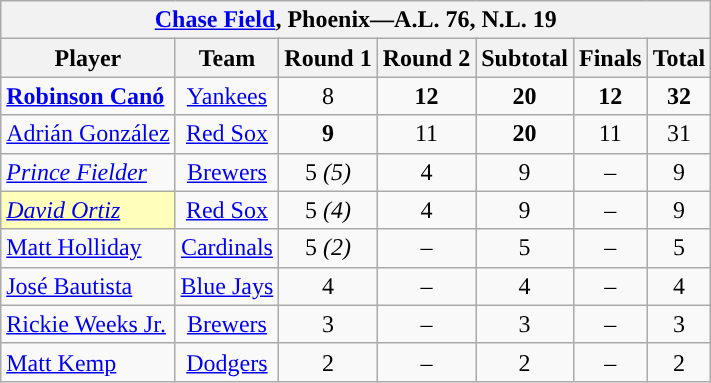<table class="wikitable" style="text-align:center;">
<tr>
<th colspan="7"><a href='#'>Chase Field</a>, Phoenix—A.L. 76, N.L. 19</th>
</tr>
<tr>
<th>Player</th>
<th>Team</th>
<th>Round 1</th>
<th>Round 2</th>
<th>Subtotal</th>
<th>Finals</th>
<th>Total</th>
</tr>
<tr>
<td align="left"><strong><a href='#'>Robinson Canó</a></strong></td>
<td><a href='#'>Yankees</a></td>
<td>8</td>
<td><strong>12</strong></td>
<td><strong>20</strong></td>
<td><strong>12</strong></td>
<td><strong>32</strong></td>
</tr>
<tr>
<td align="left"><a href='#'>Adrián González</a></td>
<td><a href='#'>Red Sox</a></td>
<td><strong>9</strong></td>
<td>11</td>
<td><strong>20</strong></td>
<td>11</td>
<td>31</td>
</tr>
<tr>
<td align="left"><em><a href='#'>Prince Fielder</a></em></td>
<td><a href='#'>Brewers</a></td>
<td>5 <em>(5)</em></td>
<td>4</td>
<td>9</td>
<td>–</td>
<td>9</td>
</tr>
<tr>
<td align="left" style="background:#ffb"><em><a href='#'>David Ortiz</a></em></td>
<td><a href='#'>Red Sox</a></td>
<td>5 <em>(4)</em></td>
<td>4</td>
<td>9</td>
<td>–</td>
<td>9</td>
</tr>
<tr>
<td align="left"><a href='#'>Matt Holliday</a></td>
<td><a href='#'>Cardinals</a></td>
<td>5 <em>(2)</em></td>
<td>–</td>
<td>5</td>
<td>–</td>
<td>5</td>
</tr>
<tr>
<td align="left"><a href='#'>José Bautista</a></td>
<td><a href='#'>Blue Jays</a></td>
<td>4</td>
<td>–</td>
<td>4</td>
<td>–</td>
<td>4</td>
</tr>
<tr>
<td align="left"><a href='#'>Rickie Weeks Jr.</a></td>
<td><a href='#'>Brewers</a></td>
<td>3</td>
<td>–</td>
<td>3</td>
<td>–</td>
<td>3</td>
</tr>
<tr>
<td align="left"><a href='#'>Matt Kemp</a></td>
<td><a href='#'>Dodgers</a></td>
<td>2</td>
<td>–</td>
<td>2</td>
<td>–</td>
<td>2</td>
</tr>
</table>
